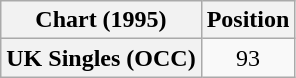<table class="wikitable plainrowheaders" style="text-align:center">
<tr>
<th>Chart (1995)</th>
<th>Position</th>
</tr>
<tr>
<th scope="row">UK Singles (OCC)</th>
<td>93</td>
</tr>
</table>
